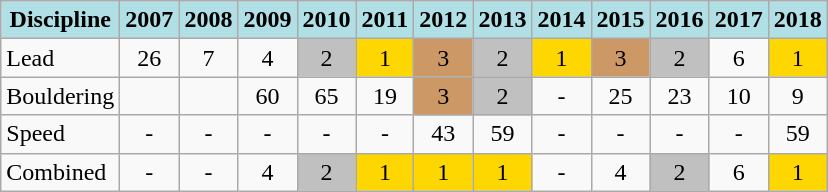<table class="wikitable" style="text-align: center">
<tr>
<th style="background: #b0e0e6">Discipline</th>
<th style="background: #b0e0e6">2007</th>
<th style="background: #b0e0e6">2008</th>
<th style="background: #b0e0e6">2009</th>
<th style="background: #b0e0e6">2010</th>
<th style="background: #b0e0e6">2011</th>
<th style="background: #b0e0e6">2012</th>
<th style="background: #b0e0e6">2013</th>
<th style="background: #b0e0e6">2014</th>
<th style="background: #b0e0e6">2015</th>
<th style="background: #b0e0e6">2016</th>
<th style="background: #b0e0e6">2017</th>
<th style="background: #b0e0e6">2018</th>
</tr>
<tr>
<td align="left">Lead</td>
<td>26</td>
<td>7</td>
<td>4</td>
<td style="background: silver">2</td>
<td style="background: gold">1</td>
<td style="background: #cc9966">3</td>
<td style="background: silver">2</td>
<td style="background: gold">1</td>
<td style="background: #cc9966">3</td>
<td style="background: silver">2</td>
<td>6</td>
<td style="background: gold">1</td>
</tr>
<tr>
<td align="left">Bouldering</td>
<td></td>
<td></td>
<td>60</td>
<td>65</td>
<td>19</td>
<td style="background: #cc9966">3</td>
<td style="background: silver">2</td>
<td>-</td>
<td>25</td>
<td>23</td>
<td>10</td>
<td>9</td>
</tr>
<tr>
<td align="left">Speed</td>
<td>-</td>
<td>-</td>
<td>-</td>
<td>-</td>
<td>-</td>
<td>43</td>
<td>59</td>
<td>-</td>
<td>-</td>
<td>-</td>
<td>-</td>
<td>59</td>
</tr>
<tr>
<td align="left">Combined</td>
<td>-</td>
<td>-</td>
<td>4</td>
<td style="background: silver">2</td>
<td style="background: gold">1</td>
<td style="background: gold">1</td>
<td style="background: gold">1</td>
<td>-</td>
<td>4</td>
<td style="background: silver">2</td>
<td>6</td>
<td style="background: gold">1</td>
</tr>
</table>
